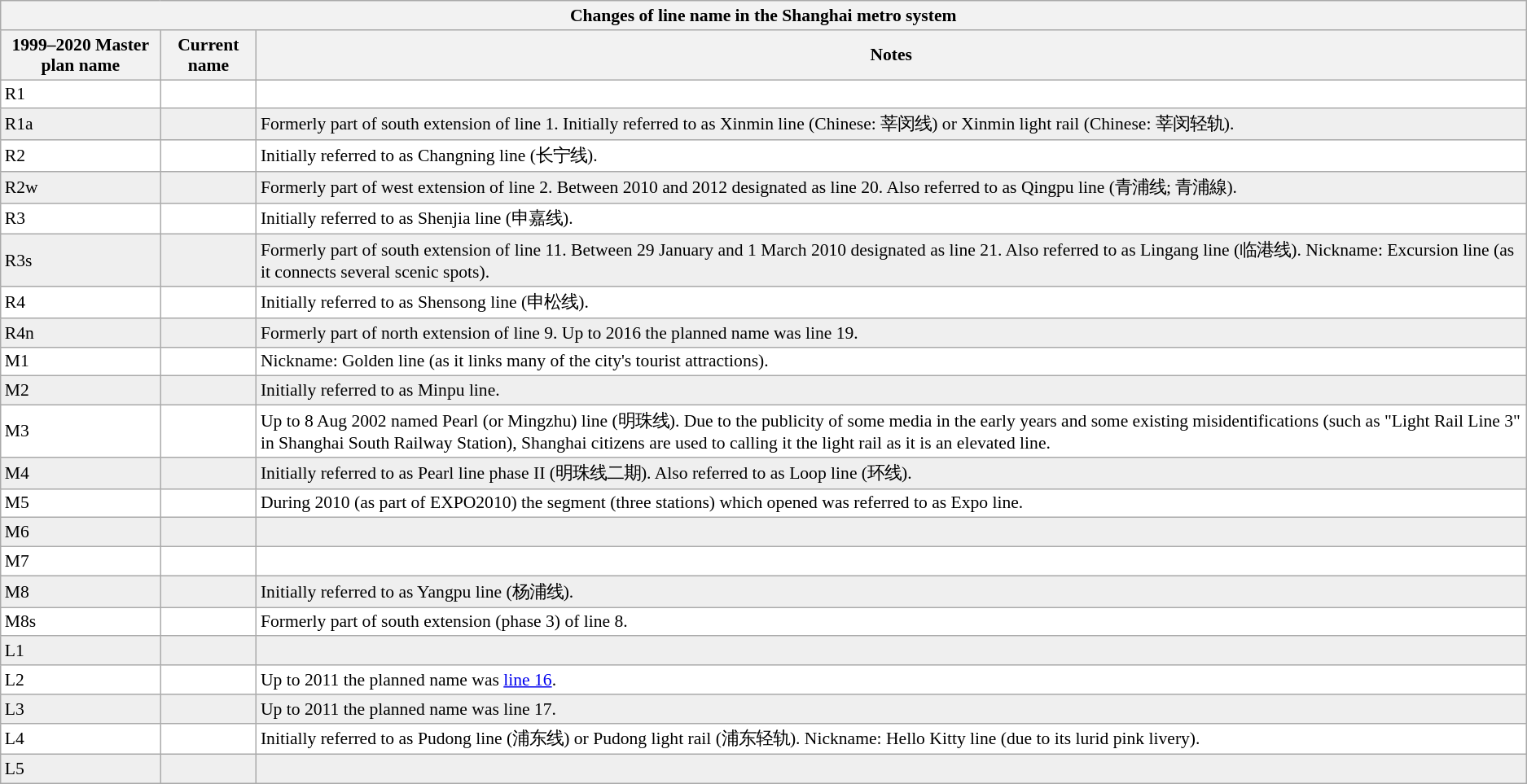<table border=0 style="border:1px solid #999;background-color:white;text-align:left;font-size:90%" class="wikitable sortable mw-collapsible">
<tr>
<th colspan="9" style="text-align: center" bgcolor=#cccccc>Changes of line name in the Shanghai metro system</th>
</tr>
<tr bgcolor=#cccccc>
<th>1999–2020 Master plan name</th>
<th>Current name</th>
<th class=unsortable>Notes</th>
</tr>
<tr>
<td>R1</td>
<td></td>
<td></td>
</tr>
<tr bgcolor=#EFEFEF>
<td>R1a</td>
<td></td>
<td>Formerly part of south extension of line 1. Initially referred to as Xinmin line (Chinese: 莘闵线) or Xinmin light rail (Chinese: 莘闵轻轨).</td>
</tr>
<tr>
<td>R2</td>
<td></td>
<td>Initially referred to as Changning line (长宁线).</td>
</tr>
<tr bgcolor=#EFEFEF>
<td>R2w</td>
<td></td>
<td>Formerly part of west extension of line 2. Between 2010 and 2012 designated as line 20. Also referred to as Qingpu line (青浦线; 青浦線).</td>
</tr>
<tr>
<td>R3</td>
<td></td>
<td>Initially referred to as Shenjia line (申嘉线).</td>
</tr>
<tr bgcolor=#EFEFEF>
<td>R3s</td>
<td></td>
<td>Formerly part of south extension of line 11. Between 29 January and 1 March 2010 designated as line 21. Also referred to as Lingang line (临港线). Nickname: Excursion line (as it connects several scenic spots).</td>
</tr>
<tr>
<td>R4</td>
<td></td>
<td>Initially referred to as Shensong line (申松线).</td>
</tr>
<tr bgcolor=#EFEFEF>
<td>R4n</td>
<td></td>
<td>Formerly part of north extension of line 9. Up to 2016 the planned name was line 19.</td>
</tr>
<tr>
<td>M1</td>
<td></td>
<td>Nickname: Golden line (as it links many of the city's tourist attractions).</td>
</tr>
<tr bgcolor=#EFEFEF>
<td>M2</td>
<td></td>
<td>Initially referred to as Minpu line.</td>
</tr>
<tr>
<td>M3</td>
<td></td>
<td>Up to 8 Aug 2002 named Pearl (or Mingzhu) line (明珠线). Due to the publicity of some media in the early years and some existing misidentifications (such as "Light Rail Line 3" in Shanghai South Railway Station), Shanghai citizens are used to calling it the light rail as it is an elevated line.</td>
</tr>
<tr bgcolor=#EFEFEF>
<td>M4</td>
<td></td>
<td>Initially referred to as Pearl line phase II (明珠线二期). Also referred to as Loop line (环线).</td>
</tr>
<tr>
<td>M5</td>
<td></td>
<td>During 2010 (as part of EXPO2010) the segment (three stations) which opened was referred to as Expo line.</td>
</tr>
<tr bgcolor=#EFEFEF>
<td>M6</td>
<td></td>
<td></td>
</tr>
<tr>
<td>M7</td>
<td></td>
<td></td>
</tr>
<tr bgcolor=#EFEFEF>
<td>M8</td>
<td></td>
<td>Initially referred to as Yangpu line (杨浦线).</td>
</tr>
<tr>
<td>M8s</td>
<td></td>
<td>Formerly part of south extension (phase 3) of line 8.</td>
</tr>
<tr bgcolor=#EFEFEF>
<td>L1</td>
<td></td>
<td></td>
</tr>
<tr>
<td>L2</td>
<td></td>
<td>Up to 2011 the planned name was <a href='#'>line 16</a>.</td>
</tr>
<tr bgcolor=#EFEFEF>
<td>L3</td>
<td></td>
<td>Up to 2011 the planned name was line 17.</td>
</tr>
<tr>
<td>L4</td>
<td></td>
<td>Initially referred to as Pudong line (浦东线) or Pudong light rail (浦东轻轨). Nickname: Hello Kitty line (due to its lurid pink livery).</td>
</tr>
<tr bgcolor=#EFEFEF>
<td>L5</td>
<td></td>
<td></td>
</tr>
</table>
